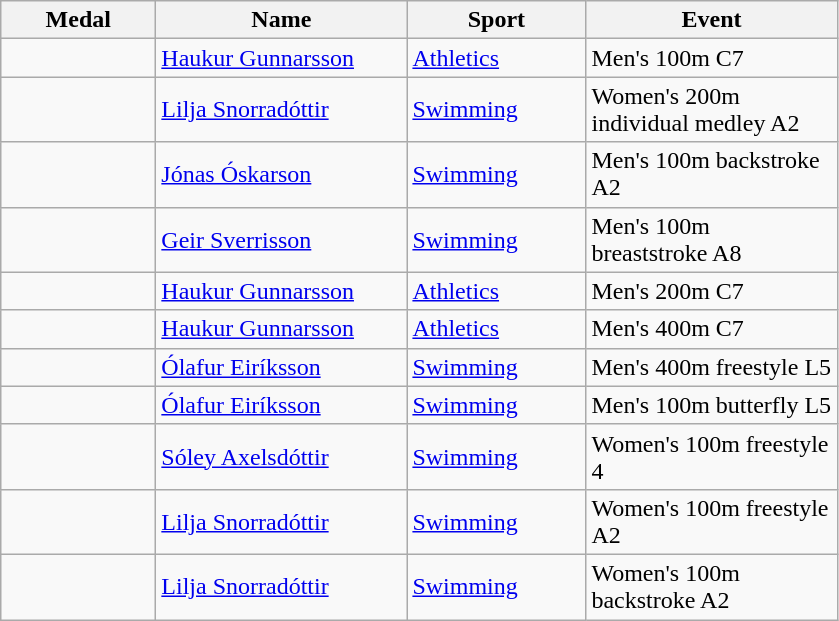<table class="wikitable">
<tr>
<th style="width:6em">Medal</th>
<th style="width:10em">Name</th>
<th style="width:7em">Sport</th>
<th style="width:10em">Event</th>
</tr>
<tr>
<td></td>
<td><a href='#'>Haukur Gunnarsson</a></td>
<td><a href='#'>Athletics</a></td>
<td>Men's 100m C7</td>
</tr>
<tr>
<td></td>
<td><a href='#'>Lilja Snorradóttir</a></td>
<td><a href='#'>Swimming</a></td>
<td>Women's 200m individual medley A2</td>
</tr>
<tr>
<td></td>
<td><a href='#'>Jónas Óskarson</a></td>
<td><a href='#'>Swimming</a></td>
<td>Men's 100m backstroke A2</td>
</tr>
<tr>
<td></td>
<td><a href='#'>Geir Sverrisson</a></td>
<td><a href='#'>Swimming</a></td>
<td>Men's 100m breaststroke A8</td>
</tr>
<tr>
<td></td>
<td><a href='#'>Haukur Gunnarsson</a></td>
<td><a href='#'>Athletics</a></td>
<td>Men's 200m C7</td>
</tr>
<tr>
<td></td>
<td><a href='#'>Haukur Gunnarsson</a></td>
<td><a href='#'>Athletics</a></td>
<td>Men's 400m C7</td>
</tr>
<tr>
<td></td>
<td><a href='#'>Ólafur Eiríksson</a></td>
<td><a href='#'>Swimming</a></td>
<td>Men's 400m freestyle L5</td>
</tr>
<tr>
<td></td>
<td><a href='#'>Ólafur Eiríksson</a></td>
<td><a href='#'>Swimming</a></td>
<td>Men's 100m butterfly L5</td>
</tr>
<tr>
<td></td>
<td><a href='#'>Sóley Axelsdóttir</a></td>
<td><a href='#'>Swimming</a></td>
<td>Women's 100m freestyle 4</td>
</tr>
<tr>
<td></td>
<td><a href='#'>Lilja Snorradóttir</a></td>
<td><a href='#'>Swimming</a></td>
<td>Women's 100m freestyle A2</td>
</tr>
<tr>
<td></td>
<td><a href='#'>Lilja Snorradóttir</a></td>
<td><a href='#'>Swimming</a></td>
<td>Women's 100m backstroke A2</td>
</tr>
</table>
